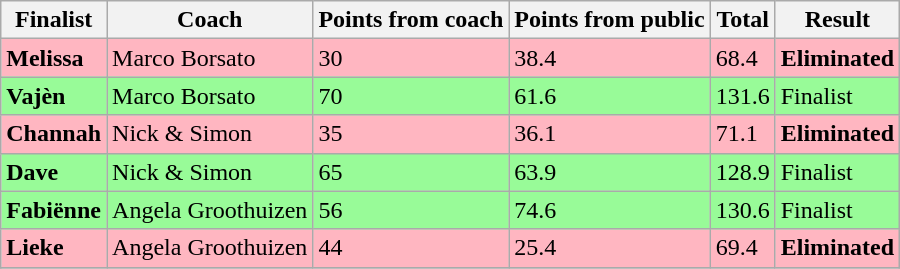<table class="wikitable">
<tr>
<th>Finalist</th>
<th>Coach</th>
<th>Points from coach</th>
<th>Points from public</th>
<th>Total</th>
<th>Result</th>
</tr>
<tr bgcolor=lightpink>
<td><strong>Melissa</strong></td>
<td>Marco Borsato</td>
<td>30</td>
<td>38.4</td>
<td>68.4</td>
<td><strong>Eliminated</strong></td>
</tr>
<tr bgcolor=palegreen>
<td><strong>Vajèn</strong></td>
<td>Marco Borsato</td>
<td>70</td>
<td>61.6</td>
<td>131.6</td>
<td>Finalist</td>
</tr>
<tr bgcolor=lightpink>
<td><strong>Channah</strong></td>
<td>Nick & Simon</td>
<td>35</td>
<td>36.1</td>
<td>71.1</td>
<td><strong>Eliminated</strong></td>
</tr>
<tr bgcolor=palegreen>
<td><strong>Dave</strong></td>
<td>Nick & Simon</td>
<td>65</td>
<td>63.9</td>
<td>128.9</td>
<td>Finalist</td>
</tr>
<tr bgcolor=palegreen>
<td><strong>Fabiënne</strong></td>
<td>Angela Groothuizen</td>
<td>56</td>
<td>74.6</td>
<td>130.6</td>
<td>Finalist</td>
</tr>
<tr bgcolor=lightpink>
<td><strong>Lieke</strong></td>
<td>Angela Groothuizen</td>
<td>44</td>
<td>25.4</td>
<td>69.4</td>
<td><strong>Eliminated</strong></td>
</tr>
<tr>
</tr>
</table>
